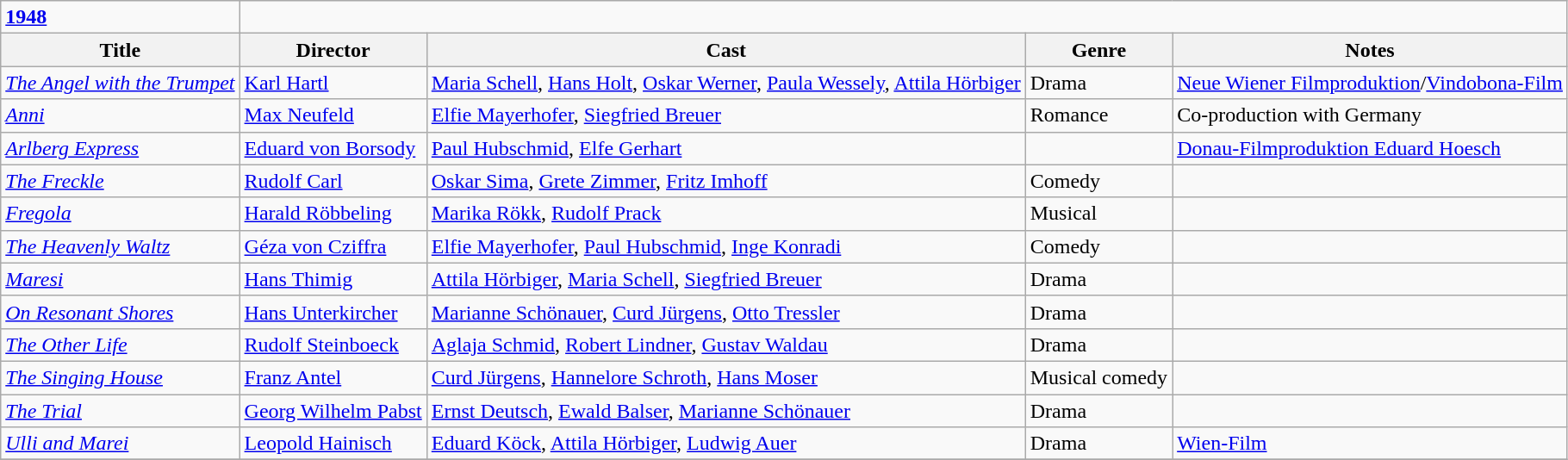<table class="wikitable">
<tr>
<td><strong><a href='#'>1948</a></strong></td>
</tr>
<tr>
<th>Title</th>
<th>Director</th>
<th>Cast</th>
<th>Genre</th>
<th>Notes</th>
</tr>
<tr>
<td><em><a href='#'>The Angel with the Trumpet</a></em></td>
<td><a href='#'>Karl Hartl</a></td>
<td><a href='#'>Maria Schell</a>, <a href='#'>Hans Holt</a>, <a href='#'>Oskar Werner</a>, <a href='#'>Paula Wessely</a>, <a href='#'>Attila Hörbiger</a></td>
<td>Drama</td>
<td><a href='#'>Neue Wiener Filmproduktion</a>/<a href='#'>Vindobona-Film</a></td>
</tr>
<tr>
<td><em><a href='#'>Anni</a></em></td>
<td><a href='#'>Max Neufeld</a></td>
<td><a href='#'>Elfie Mayerhofer</a>,  <a href='#'>Siegfried Breuer</a></td>
<td>Romance</td>
<td>Co-production with Germany</td>
</tr>
<tr>
<td><em><a href='#'>Arlberg Express</a></em></td>
<td><a href='#'>Eduard von Borsody</a></td>
<td><a href='#'>Paul Hubschmid</a>, <a href='#'>Elfe Gerhart</a></td>
<td></td>
<td><a href='#'>Donau-Filmproduktion Eduard Hoesch</a></td>
</tr>
<tr>
<td><em><a href='#'>The Freckle</a></em></td>
<td><a href='#'>Rudolf Carl</a></td>
<td><a href='#'>Oskar Sima</a>, <a href='#'>Grete Zimmer</a>, <a href='#'>Fritz Imhoff</a></td>
<td>Comedy</td>
<td></td>
</tr>
<tr>
<td><em><a href='#'>Fregola</a></em></td>
<td><a href='#'>Harald Röbbeling</a></td>
<td><a href='#'>Marika Rökk</a>, <a href='#'>Rudolf Prack</a></td>
<td>Musical</td>
<td></td>
</tr>
<tr>
<td><em><a href='#'>The Heavenly Waltz</a></em></td>
<td><a href='#'>Géza von Cziffra</a></td>
<td><a href='#'>Elfie Mayerhofer</a>, <a href='#'>Paul Hubschmid</a>, <a href='#'>Inge Konradi</a></td>
<td>Comedy</td>
<td></td>
</tr>
<tr>
<td><em><a href='#'>Maresi</a></em></td>
<td><a href='#'>Hans Thimig</a></td>
<td><a href='#'>Attila Hörbiger</a>, <a href='#'>Maria Schell</a>, <a href='#'>Siegfried Breuer</a></td>
<td>Drama</td>
<td></td>
</tr>
<tr>
<td><em><a href='#'>On Resonant Shores</a></em></td>
<td><a href='#'>Hans Unterkircher</a></td>
<td><a href='#'>Marianne Schönauer</a>, <a href='#'>Curd Jürgens</a>, <a href='#'>Otto Tressler</a></td>
<td>Drama</td>
<td></td>
</tr>
<tr>
<td><em><a href='#'>The Other Life</a></em></td>
<td><a href='#'>Rudolf Steinboeck</a></td>
<td><a href='#'>Aglaja Schmid</a>, <a href='#'>Robert Lindner</a>, <a href='#'>Gustav Waldau</a></td>
<td>Drama</td>
<td></td>
</tr>
<tr>
<td><em><a href='#'>The Singing House</a></em></td>
<td><a href='#'>Franz Antel</a></td>
<td><a href='#'>Curd Jürgens</a>, <a href='#'>Hannelore Schroth</a>, <a href='#'>Hans Moser</a></td>
<td>Musical comedy</td>
<td></td>
</tr>
<tr>
<td><em><a href='#'>The Trial</a></em></td>
<td><a href='#'>Georg Wilhelm Pabst</a></td>
<td><a href='#'>Ernst Deutsch</a>, <a href='#'>Ewald Balser</a>, <a href='#'>Marianne Schönauer</a></td>
<td>Drama</td>
<td></td>
</tr>
<tr>
<td><em><a href='#'>Ulli and Marei</a></em></td>
<td><a href='#'>Leopold Hainisch</a></td>
<td><a href='#'>Eduard Köck</a>, <a href='#'>Attila Hörbiger</a>, <a href='#'>Ludwig Auer</a></td>
<td>Drama</td>
<td><a href='#'>Wien-Film</a></td>
</tr>
<tr>
</tr>
</table>
